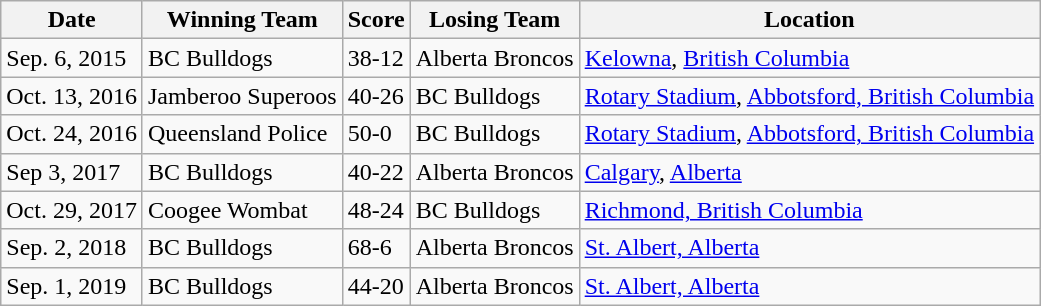<table class="wikitable">
<tr>
<th>Date</th>
<th>Winning Team</th>
<th>Score</th>
<th>Losing Team</th>
<th>Location</th>
</tr>
<tr>
<td>Sep. 6, 2015</td>
<td>BC Bulldogs</td>
<td>38-12</td>
<td>Alberta Broncos</td>
<td><a href='#'>Kelowna</a>, <a href='#'>British Columbia</a></td>
</tr>
<tr>
<td>Oct. 13, 2016</td>
<td>Jamberoo Superoos</td>
<td>40-26</td>
<td>BC Bulldogs</td>
<td><a href='#'>Rotary Stadium</a>, <a href='#'>Abbotsford, British Columbia</a></td>
</tr>
<tr>
<td>Oct. 24, 2016</td>
<td>Queensland Police</td>
<td>50-0</td>
<td>BC Bulldogs</td>
<td><a href='#'>Rotary Stadium</a>, <a href='#'>Abbotsford, British Columbia</a></td>
</tr>
<tr>
<td>Sep 3, 2017</td>
<td>BC Bulldogs</td>
<td>40-22</td>
<td>Alberta Broncos</td>
<td><a href='#'>Calgary</a>, <a href='#'>Alberta</a></td>
</tr>
<tr>
<td>Oct. 29, 2017</td>
<td>Coogee Wombat</td>
<td>48-24</td>
<td>BC Bulldogs</td>
<td><a href='#'>Richmond, British Columbia</a></td>
</tr>
<tr>
<td>Sep. 2, 2018</td>
<td>BC Bulldogs</td>
<td>68-6</td>
<td>Alberta Broncos</td>
<td><a href='#'>St. Albert, Alberta</a></td>
</tr>
<tr>
<td>Sep. 1, 2019</td>
<td>BC Bulldogs</td>
<td>44-20</td>
<td>Alberta Broncos</td>
<td><a href='#'>St. Albert, Alberta</a></td>
</tr>
</table>
